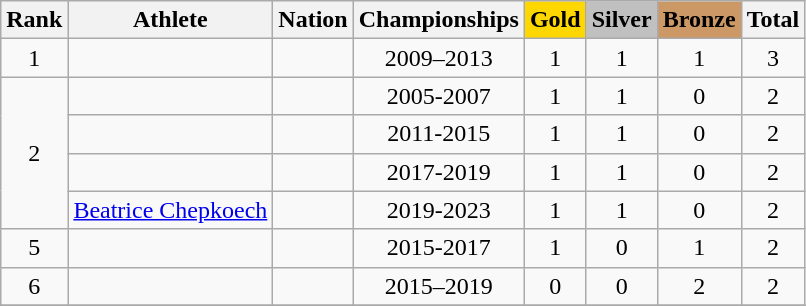<table class="wikitable sortable" style="text-align:center">
<tr>
<th>Rank</th>
<th>Athlete</th>
<th>Nation</th>
<th>Championships</th>
<th style="background-color:gold">Gold</th>
<th style="background-color:silver">Silver</th>
<th style="background-color:#cc9966">Bronze</th>
<th>Total</th>
</tr>
<tr>
<td>1</td>
<td align=left></td>
<td align=left></td>
<td>2009–2013</td>
<td>1</td>
<td>1</td>
<td>1</td>
<td>3</td>
</tr>
<tr>
<td rowspan="4">2</td>
<td align="left"></td>
<td align=left></td>
<td>2005-2007</td>
<td>1</td>
<td>1</td>
<td>0</td>
<td>2</td>
</tr>
<tr>
<td align="left"></td>
<td align=left></td>
<td>2011-2015</td>
<td>1</td>
<td>1</td>
<td>0</td>
<td>2</td>
</tr>
<tr>
<td align="left"></td>
<td align=left></td>
<td>2017-2019</td>
<td>1</td>
<td>1</td>
<td>0</td>
<td>2</td>
</tr>
<tr>
<td align=left><a href='#'>Beatrice Chepkoech</a></td>
<td align=left></td>
<td>2019-2023</td>
<td>1</td>
<td>1</td>
<td>0</td>
<td>2</td>
</tr>
<tr>
<td>5</td>
<td align=left></td>
<td align=left></td>
<td>2015-2017</td>
<td>1</td>
<td>0</td>
<td>1</td>
<td>2</td>
</tr>
<tr>
<td>6</td>
<td align=left></td>
<td align=left></td>
<td>2015–2019</td>
<td>0</td>
<td>0</td>
<td>2</td>
<td>2</td>
</tr>
<tr>
</tr>
</table>
